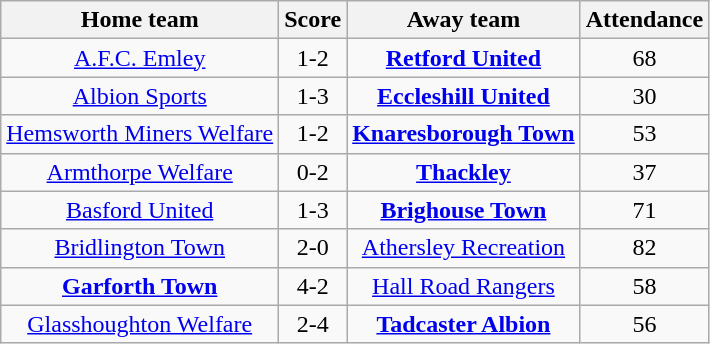<table class="wikitable" style="text-align: center">
<tr>
<th>Home team</th>
<th>Score</th>
<th>Away team</th>
<th>Attendance</th>
</tr>
<tr>
<td><a href='#'>A.F.C. Emley</a></td>
<td>1-2</td>
<td><strong><a href='#'>Retford United</a></strong></td>
<td>68</td>
</tr>
<tr>
<td><a href='#'>Albion Sports</a></td>
<td>1-3</td>
<td><strong><a href='#'>Eccleshill United</a></strong></td>
<td>30</td>
</tr>
<tr>
<td><a href='#'>Hemsworth Miners Welfare</a></td>
<td>1-2</td>
<td><strong><a href='#'>Knaresborough Town</a></strong></td>
<td>53</td>
</tr>
<tr>
<td><a href='#'>Armthorpe Welfare</a></td>
<td>0-2</td>
<td><strong><a href='#'>Thackley</a></strong></td>
<td>37</td>
</tr>
<tr>
<td><a href='#'>Basford United</a></td>
<td>1-3</td>
<td><strong><a href='#'>Brighouse Town</a></strong></td>
<td>71</td>
</tr>
<tr>
<td><a href='#'>Bridlington Town</a></td>
<td>2-0</td>
<td><a href='#'>Athersley Recreation</a></td>
<td>82</td>
</tr>
<tr>
<td><strong><a href='#'>Garforth Town</a></strong></td>
<td>4-2</td>
<td><a href='#'>Hall Road Rangers</a></td>
<td>58</td>
</tr>
<tr>
<td><a href='#'>Glasshoughton Welfare</a></td>
<td>2-4</td>
<td><strong><a href='#'>Tadcaster Albion</a></strong></td>
<td>56</td>
</tr>
</table>
